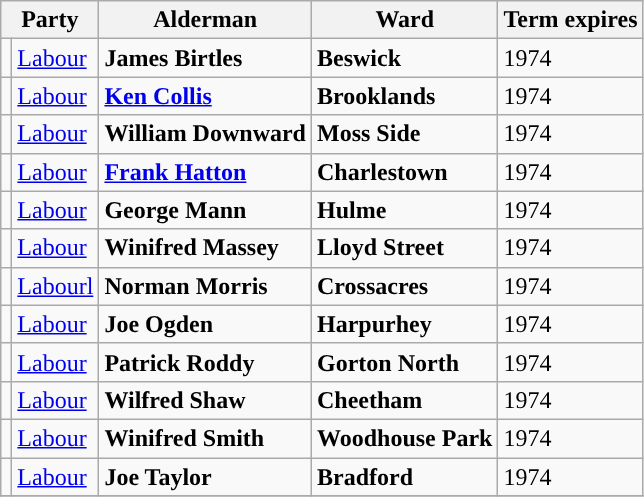<table class="wikitable">
<tr>
<th colspan="2">Party</th>
<th>Alderman</th>
<th>Ward</th>
<th>Term expires</th>
</tr>
<tr>
<td style="background-color:"></td>
<td><a href='#'>Labour</a></td>
<td><strong>James Birtles</strong></td>
<td><strong>Beswick</strong></td>
<td>1974</td>
</tr>
<tr>
<td style="background-color:"></td>
<td><a href='#'>Labour</a></td>
<td><strong><a href='#'>Ken Collis</a></strong></td>
<td><strong>Brooklands</strong></td>
<td>1974</td>
</tr>
<tr>
<td style="background-color:"></td>
<td><a href='#'>Labour</a></td>
<td><strong>William Downward</strong></td>
<td><strong>Moss Side</strong></td>
<td>1974</td>
</tr>
<tr>
<td style="background-color:"></td>
<td><a href='#'>Labour</a></td>
<td><strong><a href='#'>Frank Hatton</a></strong></td>
<td><strong>Charlestown</strong></td>
<td>1974</td>
</tr>
<tr>
<td style="background-color:"></td>
<td><a href='#'>Labour</a></td>
<td><strong>George Mann</strong></td>
<td><strong>Hulme</strong></td>
<td>1974</td>
</tr>
<tr>
<td style="background-color:"></td>
<td><a href='#'>Labour</a></td>
<td><strong>Winifred Massey</strong></td>
<td><strong>Lloyd Street</strong></td>
<td>1974</td>
</tr>
<tr>
<td style="background-color:"></td>
<td><a href='#'>Labourl</a></td>
<td><strong>Norman Morris</strong></td>
<td><strong>Crossacres</strong></td>
<td>1974</td>
</tr>
<tr>
<td style="background-color:"></td>
<td><a href='#'>Labour</a></td>
<td><strong>Joe Ogden</strong></td>
<td><strong>Harpurhey</strong></td>
<td>1974</td>
</tr>
<tr>
<td style="background-color:"></td>
<td><a href='#'>Labour</a></td>
<td><strong>Patrick Roddy</strong></td>
<td><strong>Gorton North</strong></td>
<td>1974</td>
</tr>
<tr>
<td style="background-color:"></td>
<td><a href='#'>Labour</a></td>
<td><strong>Wilfred Shaw</strong></td>
<td><strong>Cheetham</strong></td>
<td>1974</td>
</tr>
<tr>
<td style="background-color:"></td>
<td><a href='#'>Labour</a></td>
<td><strong>Winifred Smith</strong></td>
<td><strong>Woodhouse Park</strong></td>
<td>1974</td>
</tr>
<tr>
<td style="background-color:"></td>
<td><a href='#'>Labour</a></td>
<td><strong>Joe Taylor</strong></td>
<td><strong>Bradford</strong></td>
<td>1974</td>
</tr>
<tr>
</tr>
</table>
